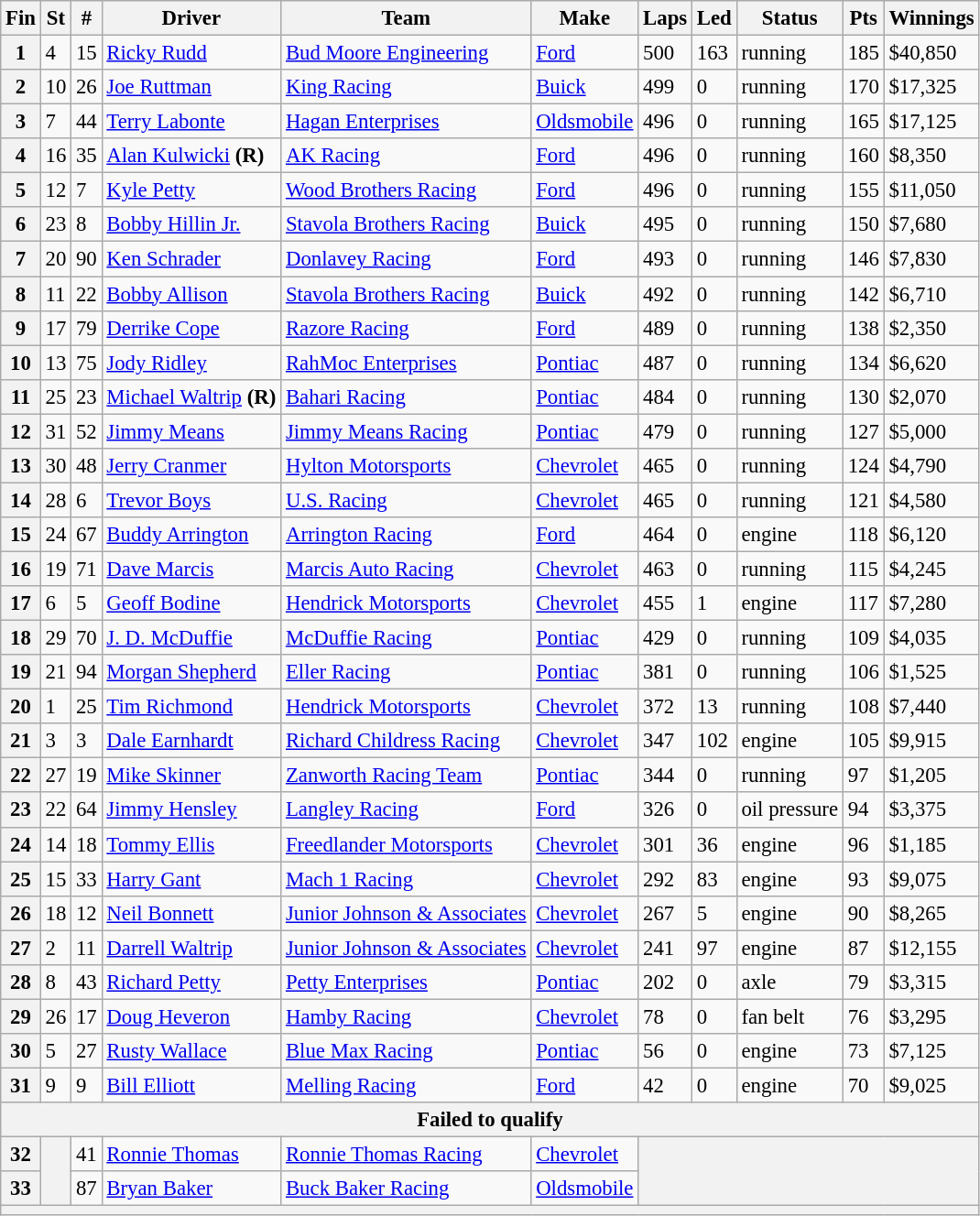<table class="wikitable" style="font-size:95%">
<tr>
<th>Fin</th>
<th>St</th>
<th>#</th>
<th>Driver</th>
<th>Team</th>
<th>Make</th>
<th>Laps</th>
<th>Led</th>
<th>Status</th>
<th>Pts</th>
<th>Winnings</th>
</tr>
<tr>
<th>1</th>
<td>4</td>
<td>15</td>
<td><a href='#'>Ricky Rudd</a></td>
<td><a href='#'>Bud Moore Engineering</a></td>
<td><a href='#'>Ford</a></td>
<td>500</td>
<td>163</td>
<td>running</td>
<td>185</td>
<td>$40,850</td>
</tr>
<tr>
<th>2</th>
<td>10</td>
<td>26</td>
<td><a href='#'>Joe Ruttman</a></td>
<td><a href='#'>King Racing</a></td>
<td><a href='#'>Buick</a></td>
<td>499</td>
<td>0</td>
<td>running</td>
<td>170</td>
<td>$17,325</td>
</tr>
<tr>
<th>3</th>
<td>7</td>
<td>44</td>
<td><a href='#'>Terry Labonte</a></td>
<td><a href='#'>Hagan Enterprises</a></td>
<td><a href='#'>Oldsmobile</a></td>
<td>496</td>
<td>0</td>
<td>running</td>
<td>165</td>
<td>$17,125</td>
</tr>
<tr>
<th>4</th>
<td>16</td>
<td>35</td>
<td><a href='#'>Alan Kulwicki</a> <strong>(R)</strong></td>
<td><a href='#'>AK Racing</a></td>
<td><a href='#'>Ford</a></td>
<td>496</td>
<td>0</td>
<td>running</td>
<td>160</td>
<td>$8,350</td>
</tr>
<tr>
<th>5</th>
<td>12</td>
<td>7</td>
<td><a href='#'>Kyle Petty</a></td>
<td><a href='#'>Wood Brothers Racing</a></td>
<td><a href='#'>Ford</a></td>
<td>496</td>
<td>0</td>
<td>running</td>
<td>155</td>
<td>$11,050</td>
</tr>
<tr>
<th>6</th>
<td>23</td>
<td>8</td>
<td><a href='#'>Bobby Hillin Jr.</a></td>
<td><a href='#'>Stavola Brothers Racing</a></td>
<td><a href='#'>Buick</a></td>
<td>495</td>
<td>0</td>
<td>running</td>
<td>150</td>
<td>$7,680</td>
</tr>
<tr>
<th>7</th>
<td>20</td>
<td>90</td>
<td><a href='#'>Ken Schrader</a></td>
<td><a href='#'>Donlavey Racing</a></td>
<td><a href='#'>Ford</a></td>
<td>493</td>
<td>0</td>
<td>running</td>
<td>146</td>
<td>$7,830</td>
</tr>
<tr>
<th>8</th>
<td>11</td>
<td>22</td>
<td><a href='#'>Bobby Allison</a></td>
<td><a href='#'>Stavola Brothers Racing</a></td>
<td><a href='#'>Buick</a></td>
<td>492</td>
<td>0</td>
<td>running</td>
<td>142</td>
<td>$6,710</td>
</tr>
<tr>
<th>9</th>
<td>17</td>
<td>79</td>
<td><a href='#'>Derrike Cope</a></td>
<td><a href='#'>Razore Racing</a></td>
<td><a href='#'>Ford</a></td>
<td>489</td>
<td>0</td>
<td>running</td>
<td>138</td>
<td>$2,350</td>
</tr>
<tr>
<th>10</th>
<td>13</td>
<td>75</td>
<td><a href='#'>Jody Ridley</a></td>
<td><a href='#'>RahMoc Enterprises</a></td>
<td><a href='#'>Pontiac</a></td>
<td>487</td>
<td>0</td>
<td>running</td>
<td>134</td>
<td>$6,620</td>
</tr>
<tr>
<th>11</th>
<td>25</td>
<td>23</td>
<td><a href='#'>Michael Waltrip</a> <strong>(R)</strong></td>
<td><a href='#'>Bahari Racing</a></td>
<td><a href='#'>Pontiac</a></td>
<td>484</td>
<td>0</td>
<td>running</td>
<td>130</td>
<td>$2,070</td>
</tr>
<tr>
<th>12</th>
<td>31</td>
<td>52</td>
<td><a href='#'>Jimmy Means</a></td>
<td><a href='#'>Jimmy Means Racing</a></td>
<td><a href='#'>Pontiac</a></td>
<td>479</td>
<td>0</td>
<td>running</td>
<td>127</td>
<td>$5,000</td>
</tr>
<tr>
<th>13</th>
<td>30</td>
<td>48</td>
<td><a href='#'>Jerry Cranmer</a></td>
<td><a href='#'>Hylton Motorsports</a></td>
<td><a href='#'>Chevrolet</a></td>
<td>465</td>
<td>0</td>
<td>running</td>
<td>124</td>
<td>$4,790</td>
</tr>
<tr>
<th>14</th>
<td>28</td>
<td>6</td>
<td><a href='#'>Trevor Boys</a></td>
<td><a href='#'>U.S. Racing</a></td>
<td><a href='#'>Chevrolet</a></td>
<td>465</td>
<td>0</td>
<td>running</td>
<td>121</td>
<td>$4,580</td>
</tr>
<tr>
<th>15</th>
<td>24</td>
<td>67</td>
<td><a href='#'>Buddy Arrington</a></td>
<td><a href='#'>Arrington Racing</a></td>
<td><a href='#'>Ford</a></td>
<td>464</td>
<td>0</td>
<td>engine</td>
<td>118</td>
<td>$6,120</td>
</tr>
<tr>
<th>16</th>
<td>19</td>
<td>71</td>
<td><a href='#'>Dave Marcis</a></td>
<td><a href='#'>Marcis Auto Racing</a></td>
<td><a href='#'>Chevrolet</a></td>
<td>463</td>
<td>0</td>
<td>running</td>
<td>115</td>
<td>$4,245</td>
</tr>
<tr>
<th>17</th>
<td>6</td>
<td>5</td>
<td><a href='#'>Geoff Bodine</a></td>
<td><a href='#'>Hendrick Motorsports</a></td>
<td><a href='#'>Chevrolet</a></td>
<td>455</td>
<td>1</td>
<td>engine</td>
<td>117</td>
<td>$7,280</td>
</tr>
<tr>
<th>18</th>
<td>29</td>
<td>70</td>
<td><a href='#'>J. D. McDuffie</a></td>
<td><a href='#'>McDuffie Racing</a></td>
<td><a href='#'>Pontiac</a></td>
<td>429</td>
<td>0</td>
<td>running</td>
<td>109</td>
<td>$4,035</td>
</tr>
<tr>
<th>19</th>
<td>21</td>
<td>94</td>
<td><a href='#'>Morgan Shepherd</a></td>
<td><a href='#'>Eller Racing</a></td>
<td><a href='#'>Pontiac</a></td>
<td>381</td>
<td>0</td>
<td>running</td>
<td>106</td>
<td>$1,525</td>
</tr>
<tr>
<th>20</th>
<td>1</td>
<td>25</td>
<td><a href='#'>Tim Richmond</a></td>
<td><a href='#'>Hendrick Motorsports</a></td>
<td><a href='#'>Chevrolet</a></td>
<td>372</td>
<td>13</td>
<td>running</td>
<td>108</td>
<td>$7,440</td>
</tr>
<tr>
<th>21</th>
<td>3</td>
<td>3</td>
<td><a href='#'>Dale Earnhardt</a></td>
<td><a href='#'>Richard Childress Racing</a></td>
<td><a href='#'>Chevrolet</a></td>
<td>347</td>
<td>102</td>
<td>engine</td>
<td>105</td>
<td>$9,915</td>
</tr>
<tr>
<th>22</th>
<td>27</td>
<td>19</td>
<td><a href='#'>Mike Skinner</a></td>
<td><a href='#'>Zanworth Racing Team</a></td>
<td><a href='#'>Pontiac</a></td>
<td>344</td>
<td>0</td>
<td>running</td>
<td>97</td>
<td>$1,205</td>
</tr>
<tr>
<th>23</th>
<td>22</td>
<td>64</td>
<td><a href='#'>Jimmy Hensley</a></td>
<td><a href='#'>Langley Racing</a></td>
<td><a href='#'>Ford</a></td>
<td>326</td>
<td>0</td>
<td>oil pressure</td>
<td>94</td>
<td>$3,375</td>
</tr>
<tr>
<th>24</th>
<td>14</td>
<td>18</td>
<td><a href='#'>Tommy Ellis</a></td>
<td><a href='#'>Freedlander Motorsports</a></td>
<td><a href='#'>Chevrolet</a></td>
<td>301</td>
<td>36</td>
<td>engine</td>
<td>96</td>
<td>$1,185</td>
</tr>
<tr>
<th>25</th>
<td>15</td>
<td>33</td>
<td><a href='#'>Harry Gant</a></td>
<td><a href='#'>Mach 1 Racing</a></td>
<td><a href='#'>Chevrolet</a></td>
<td>292</td>
<td>83</td>
<td>engine</td>
<td>93</td>
<td>$9,075</td>
</tr>
<tr>
<th>26</th>
<td>18</td>
<td>12</td>
<td><a href='#'>Neil Bonnett</a></td>
<td><a href='#'>Junior Johnson & Associates</a></td>
<td><a href='#'>Chevrolet</a></td>
<td>267</td>
<td>5</td>
<td>engine</td>
<td>90</td>
<td>$8,265</td>
</tr>
<tr>
<th>27</th>
<td>2</td>
<td>11</td>
<td><a href='#'>Darrell Waltrip</a></td>
<td><a href='#'>Junior Johnson & Associates</a></td>
<td><a href='#'>Chevrolet</a></td>
<td>241</td>
<td>97</td>
<td>engine</td>
<td>87</td>
<td>$12,155</td>
</tr>
<tr>
<th>28</th>
<td>8</td>
<td>43</td>
<td><a href='#'>Richard Petty</a></td>
<td><a href='#'>Petty Enterprises</a></td>
<td><a href='#'>Pontiac</a></td>
<td>202</td>
<td>0</td>
<td>axle</td>
<td>79</td>
<td>$3,315</td>
</tr>
<tr>
<th>29</th>
<td>26</td>
<td>17</td>
<td><a href='#'>Doug Heveron</a></td>
<td><a href='#'>Hamby Racing</a></td>
<td><a href='#'>Chevrolet</a></td>
<td>78</td>
<td>0</td>
<td>fan belt</td>
<td>76</td>
<td>$3,295</td>
</tr>
<tr>
<th>30</th>
<td>5</td>
<td>27</td>
<td><a href='#'>Rusty Wallace</a></td>
<td><a href='#'>Blue Max Racing</a></td>
<td><a href='#'>Pontiac</a></td>
<td>56</td>
<td>0</td>
<td>engine</td>
<td>73</td>
<td>$7,125</td>
</tr>
<tr>
<th>31</th>
<td>9</td>
<td>9</td>
<td><a href='#'>Bill Elliott</a></td>
<td><a href='#'>Melling Racing</a></td>
<td><a href='#'>Ford</a></td>
<td>42</td>
<td>0</td>
<td>engine</td>
<td>70</td>
<td>$9,025</td>
</tr>
<tr>
<th colspan="11">Failed to qualify</th>
</tr>
<tr>
<th>32</th>
<th rowspan="2"></th>
<td>41</td>
<td><a href='#'>Ronnie Thomas</a></td>
<td><a href='#'>Ronnie Thomas Racing</a></td>
<td><a href='#'>Chevrolet</a></td>
<th colspan="5" rowspan="2"></th>
</tr>
<tr>
<th>33</th>
<td>87</td>
<td><a href='#'>Bryan Baker</a></td>
<td><a href='#'>Buck Baker Racing</a></td>
<td><a href='#'>Oldsmobile</a></td>
</tr>
<tr>
<th colspan="11"></th>
</tr>
</table>
